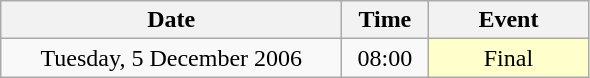<table class = "wikitable" style="text-align:center;">
<tr>
<th width=220>Date</th>
<th width=50>Time</th>
<th width=100>Event</th>
</tr>
<tr>
<td>Tuesday, 5 December 2006</td>
<td>08:00</td>
<td bgcolor=ffffcc>Final</td>
</tr>
</table>
